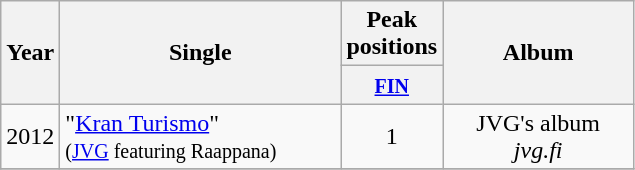<table class="wikitable">
<tr>
<th align="center" rowspan="2" width="10">Year</th>
<th align="center" rowspan="2" width="180">Single</th>
<th align="center" colspan="1" width="20">Peak positions</th>
<th align="center" rowspan="2" width="120">Album</th>
</tr>
<tr>
<th width="20"><small><a href='#'>FIN</a><br></small></th>
</tr>
<tr>
<td>2012</td>
<td>"<a href='#'>Kran Turismo</a>" <br><small>(<a href='#'>JVG</a> featuring Raappana)</small></td>
<td style="text-align:center;">1</td>
<td style="text-align:center;">JVG's album <br><em>jvg.fi</em></td>
</tr>
<tr>
</tr>
</table>
